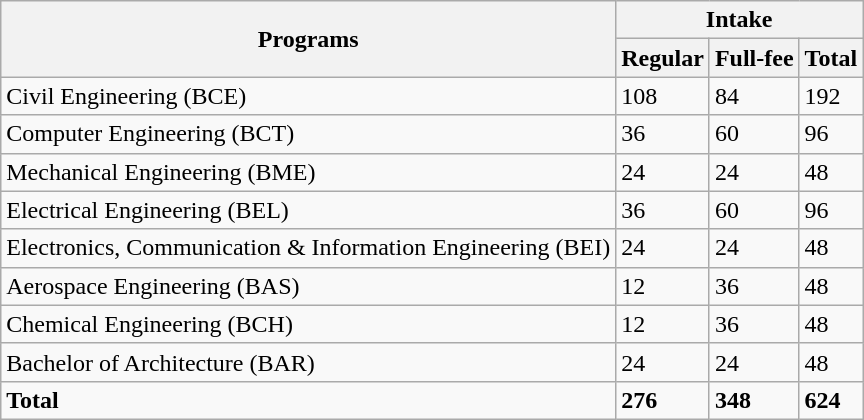<table class="wikitable sortable">
<tr>
<th rowspan="2">Programs</th>
<th colspan="3">Intake</th>
</tr>
<tr>
<th>Regular</th>
<th>Full-fee</th>
<th>Total</th>
</tr>
<tr>
<td>Civil Engineering (BCE)</td>
<td>108</td>
<td>84</td>
<td>192</td>
</tr>
<tr>
<td>Computer Engineering (BCT)</td>
<td>36</td>
<td>60</td>
<td>96</td>
</tr>
<tr>
<td>Mechanical Engineering (BME)</td>
<td>24</td>
<td>24</td>
<td>48</td>
</tr>
<tr>
<td>Electrical Engineering (BEL)</td>
<td>36</td>
<td>60</td>
<td>96</td>
</tr>
<tr>
<td>Electronics, Communication & Information Engineering (BEI)</td>
<td>24</td>
<td>24</td>
<td>48</td>
</tr>
<tr>
<td>Aerospace Engineering (BAS)</td>
<td>12</td>
<td>36</td>
<td>48</td>
</tr>
<tr>
<td>Chemical Engineering (BCH)</td>
<td>12</td>
<td>36</td>
<td>48</td>
</tr>
<tr>
<td>Bachelor of Architecture (BAR)</td>
<td>24</td>
<td>24</td>
<td>48</td>
</tr>
<tr>
<td><strong>Total</strong></td>
<td><strong>276</strong></td>
<td><strong>348</strong></td>
<td><strong>624</strong></td>
</tr>
</table>
